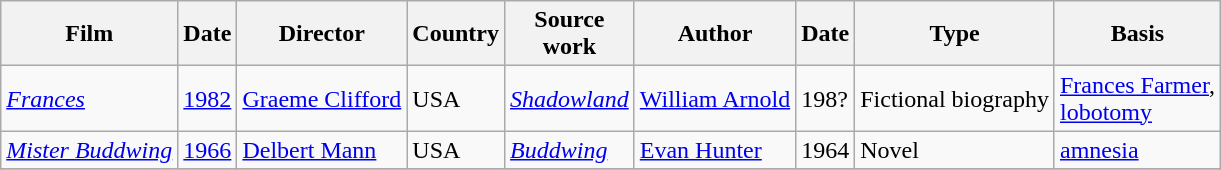<table class="wikitable">
<tr>
<th>Film</th>
<th>Date</th>
<th>Director</th>
<th>Country</th>
<th>Source<br>work</th>
<th>Author</th>
<th>Date</th>
<th>Type</th>
<th>Basis</th>
</tr>
<tr>
<td><em><a href='#'>Frances</a></em></td>
<td><a href='#'>1982</a></td>
<td><a href='#'>Graeme Clifford</a></td>
<td>USA</td>
<td><em><a href='#'>Shadowland</a></em></td>
<td><a href='#'>William Arnold</a></td>
<td>198?</td>
<td>Fictional biography</td>
<td><a href='#'>Frances Farmer</a>,<br><a href='#'>lobotomy</a></td>
</tr>
<tr>
<td><em><a href='#'>Mister Buddwing</a></em></td>
<td><a href='#'>1966</a></td>
<td><a href='#'>Delbert Mann</a></td>
<td>USA</td>
<td><em><a href='#'>Buddwing</a></em></td>
<td><a href='#'>Evan Hunter</a></td>
<td>1964</td>
<td>Novel</td>
<td><a href='#'>amnesia</a></td>
</tr>
<tr>
</tr>
</table>
